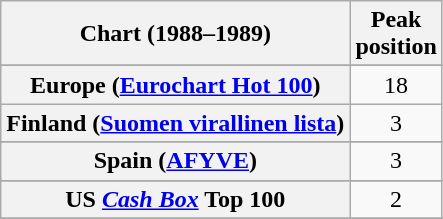<table class="wikitable sortable plainrowheaders" style="text-align:center">
<tr>
<th>Chart (1988–1989)</th>
<th>Peak<br>position</th>
</tr>
<tr>
</tr>
<tr>
</tr>
<tr>
</tr>
<tr>
</tr>
<tr>
<th scope="row">Europe (<a href='#'>Eurochart Hot 100</a>)</th>
<td>18</td>
</tr>
<tr>
<th scope="row">Finland (<a href='#'>Suomen virallinen lista</a>)</th>
<td>3</td>
</tr>
<tr>
</tr>
<tr>
</tr>
<tr>
</tr>
<tr>
</tr>
<tr>
</tr>
<tr>
</tr>
<tr>
<th scope="row">Spain (<a href='#'>AFYVE</a>)</th>
<td>3</td>
</tr>
<tr>
</tr>
<tr>
</tr>
<tr>
</tr>
<tr>
</tr>
<tr>
</tr>
<tr>
</tr>
<tr>
<th scope="row">US <em><a href='#'>Cash Box</a></em> Top 100</th>
<td>2</td>
</tr>
<tr>
</tr>
</table>
